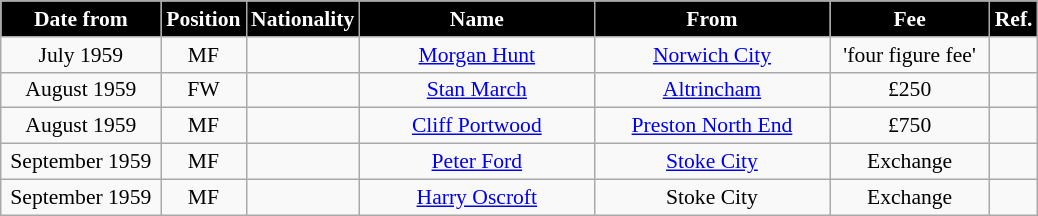<table class="wikitable" style="text-align:center; font-size:90%; ">
<tr>
<th style="background:#000000; color:white; width:100px;">Date from</th>
<th style="background:#000000; color:white; width:50px;">Position</th>
<th style="background:#000000; color:white; width:50px;">Nationality</th>
<th style="background:#000000; color:white; width:150px;">Name</th>
<th style="background:#000000; color:white; width:150px;">From</th>
<th style="background:#000000; color:white; width:100px;">Fee</th>
<th style="background:#000000; color:white; width:25px;">Ref.</th>
</tr>
<tr>
<td>July 1959</td>
<td>MF</td>
<td></td>
<td><a href='#'>Morgan Hunt</a></td>
<td><a href='#'>Norwich City</a></td>
<td>'four figure fee'</td>
<td></td>
</tr>
<tr>
<td>August 1959</td>
<td>FW</td>
<td></td>
<td><a href='#'>Stan March</a></td>
<td><a href='#'>Altrincham</a></td>
<td>£250</td>
<td></td>
</tr>
<tr>
<td>August 1959</td>
<td>MF</td>
<td></td>
<td><a href='#'>Cliff Portwood</a></td>
<td><a href='#'>Preston North End</a></td>
<td>£750</td>
<td></td>
</tr>
<tr>
<td>September 1959</td>
<td>MF</td>
<td></td>
<td><a href='#'>Peter Ford</a></td>
<td><a href='#'>Stoke City</a></td>
<td>Exchange</td>
<td></td>
</tr>
<tr>
<td>September 1959</td>
<td>MF</td>
<td></td>
<td><a href='#'>Harry Oscroft</a></td>
<td>Stoke City</td>
<td>Exchange</td>
<td></td>
</tr>
</table>
